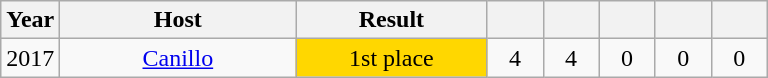<table class="wikitable" style="text-align:center">
<tr>
<th width=30>Year</th>
<th width=150>Host</th>
<th width=120>Result</th>
<th width=30></th>
<th width=30></th>
<th width=30></th>
<th width=30></th>
<th width=30></th>
</tr>
<tr>
<td>2017</td>
<td> <a href='#'>Canillo</a></td>
<td bgcolor="#ffd700"> 1st place</td>
<td>4</td>
<td>4</td>
<td>0</td>
<td>0</td>
<td>0</td>
</tr>
</table>
